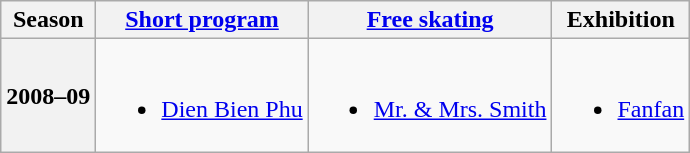<table class=wikitable style=text-align:center>
<tr>
<th>Season</th>
<th><a href='#'>Short program</a></th>
<th><a href='#'>Free skating</a></th>
<th>Exhibition</th>
</tr>
<tr>
<th>2008–09 <br> </th>
<td><br><ul><li><a href='#'>Dien Bien Phu</a> <br></li></ul></td>
<td><br><ul><li><a href='#'>Mr. & Mrs. Smith</a> <br></li></ul></td>
<td><br><ul><li><a href='#'>Fanfan</a> <br></li></ul></td>
</tr>
</table>
